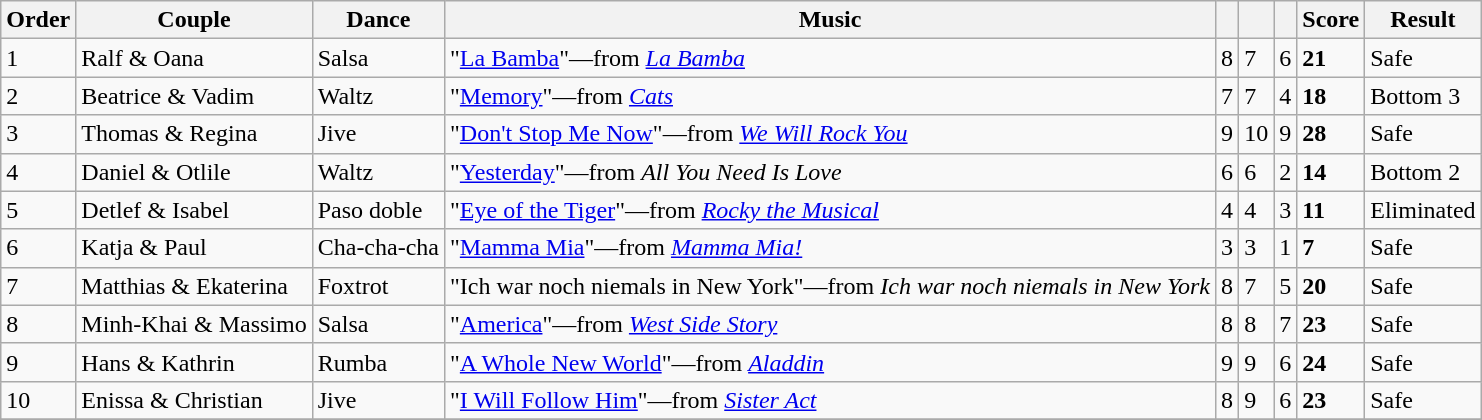<table class="wikitable sortable center">
<tr>
<th>Order</th>
<th>Couple</th>
<th>Dance</th>
<th>Music</th>
<th><small></small></th>
<th><small></small></th>
<th><small></small></th>
<th>Score</th>
<th>Result</th>
</tr>
<tr>
<td>1</td>
<td>Ralf & Oana</td>
<td>Salsa</td>
<td>"<a href='#'>La Bamba</a>"—from <em><a href='#'>La Bamba</a></em></td>
<td>8</td>
<td>7</td>
<td>6</td>
<td><strong>21</strong></td>
<td>Safe</td>
</tr>
<tr>
<td>2</td>
<td>Beatrice & Vadim</td>
<td>Waltz</td>
<td>"<a href='#'>Memory</a>"—from <em><a href='#'>Cats</a></em></td>
<td>7</td>
<td>7</td>
<td>4</td>
<td><strong>18</strong></td>
<td>Bottom 3</td>
</tr>
<tr>
<td>3</td>
<td>Thomas & Regina</td>
<td>Jive</td>
<td>"<a href='#'>Don't Stop Me Now</a>"—from <em><a href='#'>We Will Rock You</a></em></td>
<td>9</td>
<td>10</td>
<td>9</td>
<td><strong>28</strong></td>
<td>Safe</td>
</tr>
<tr>
<td>4</td>
<td>Daniel & Otlile</td>
<td>Waltz</td>
<td>"<a href='#'>Yesterday</a>"—from <em>All You Need Is Love</em></td>
<td>6</td>
<td>6</td>
<td>2</td>
<td><strong>14</strong></td>
<td>Bottom 2</td>
</tr>
<tr>
<td>5</td>
<td>Detlef & Isabel</td>
<td>Paso doble</td>
<td>"<a href='#'>Eye of the Tiger</a>"—from <em><a href='#'>Rocky the Musical</a></em></td>
<td>4</td>
<td>4</td>
<td>3</td>
<td><strong>11</strong></td>
<td>Eliminated</td>
</tr>
<tr>
<td>6</td>
<td>Katja & Paul</td>
<td>Cha-cha-cha</td>
<td>"<a href='#'>Mamma Mia</a>"—from <em><a href='#'>Mamma Mia!</a></em></td>
<td>3</td>
<td>3</td>
<td>1</td>
<td><strong>7</strong></td>
<td>Safe</td>
</tr>
<tr>
<td>7</td>
<td>Matthias & Ekaterina</td>
<td>Foxtrot</td>
<td>"Ich war noch niemals in New York"—from <em>Ich war noch niemals in New York</em></td>
<td>8</td>
<td>7</td>
<td>5</td>
<td><strong>20</strong></td>
<td>Safe</td>
</tr>
<tr>
<td>8</td>
<td>Minh-Khai & Massimo</td>
<td>Salsa</td>
<td>"<a href='#'>America</a>"—from <em><a href='#'>West Side Story</a></em></td>
<td>8</td>
<td>8</td>
<td>7</td>
<td><strong>23</strong></td>
<td>Safe</td>
</tr>
<tr>
<td>9</td>
<td>Hans & Kathrin</td>
<td>Rumba</td>
<td>"<a href='#'>A Whole New World</a>"—from <em><a href='#'>Aladdin</a></em></td>
<td>9</td>
<td>9</td>
<td>6</td>
<td><strong>24</strong></td>
<td>Safe</td>
</tr>
<tr>
<td>10</td>
<td>Enissa & Christian</td>
<td>Jive</td>
<td>"<a href='#'>I Will Follow Him</a>"—from <em><a href='#'>Sister Act</a></em></td>
<td>8</td>
<td>9</td>
<td>6</td>
<td><strong>23</strong></td>
<td>Safe</td>
</tr>
<tr>
</tr>
</table>
